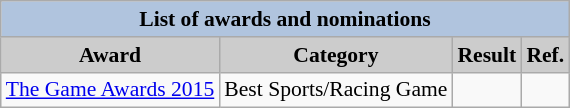<table class="wikitable" style="font-size:90%">
<tr>
<th colspan="4" style="background:#B0C4DE;">List of awards and nominations</th>
</tr>
<tr>
<th style="background:#ccc;">Award</th>
<th style="background:#ccc;">Category</th>
<th style="background:#ccc;">Result</th>
<th style="background:#ccc;">Ref.</th>
</tr>
<tr>
<td><a href='#'>The Game Awards 2015</a></td>
<td>Best Sports/Racing Game</td>
<td></td>
<td></td>
</tr>
</table>
